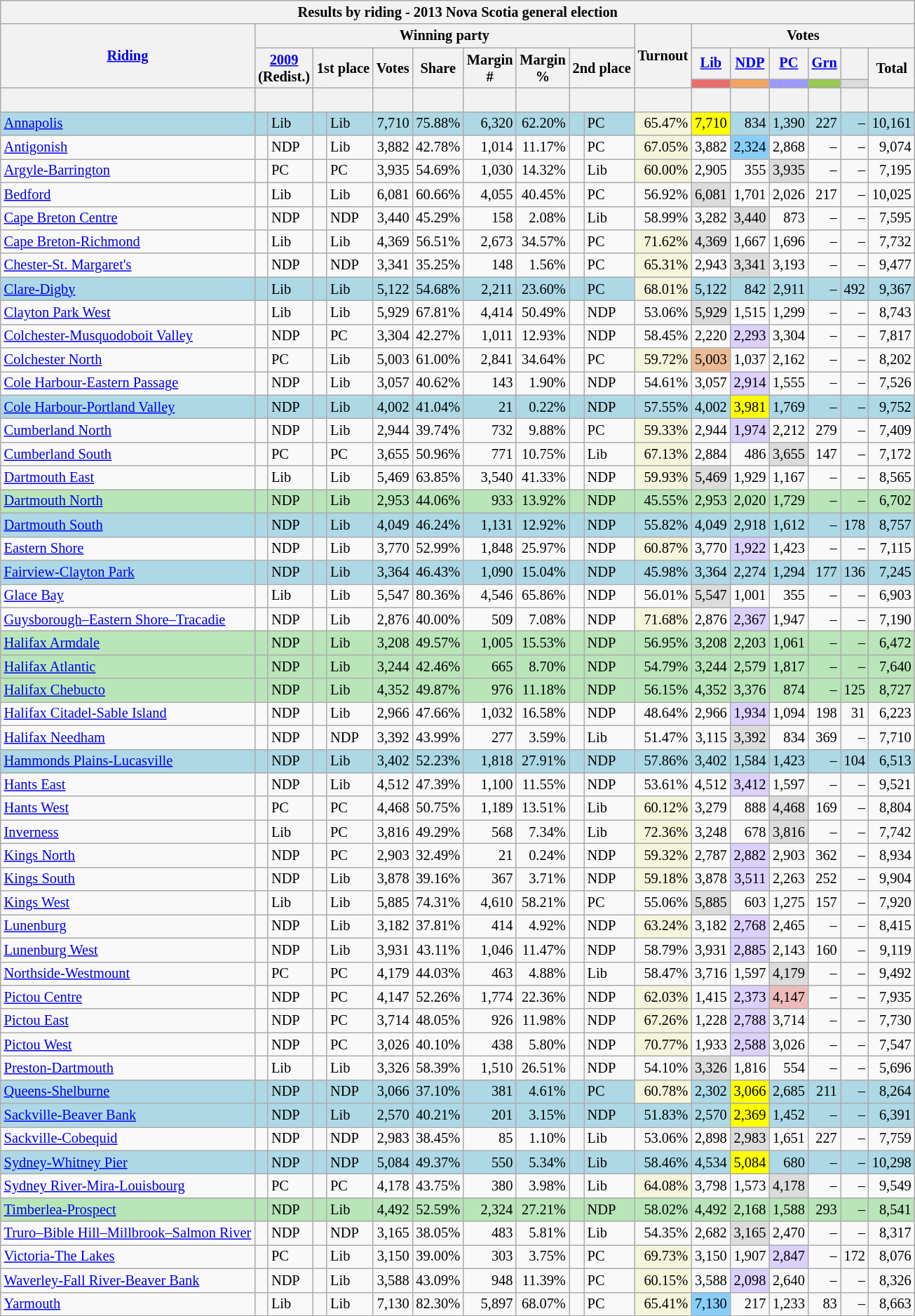<table class="wikitable sortable mw-collapsible" style="text-align:right; font-size:85%">
<tr>
<th colspan="19">Results by riding - 2013 Nova Scotia general election</th>
</tr>
<tr>
<th rowspan="3" scope="col"><a href='#'>Riding</a></th>
<th scope="col" colspan="10">Winning party</th>
<th rowspan="3" scope="col">Turnout<br></th>
<th scope="col" colspan="9">Votes</th>
</tr>
<tr>
<th colspan="2" rowspan="2" scope="col"><a href='#'>2009</a><br>(Redist.)<br></th>
<th colspan="2" rowspan="2" scope="col">1st place</th>
<th rowspan="2" scope="col">Votes</th>
<th rowspan="2" scope="col">Share</th>
<th rowspan="2" scope="col">Margin<br>#</th>
<th rowspan="2" scope="col">Margin<br>%</th>
<th colspan="2" rowspan="2" scope="col">2nd place</th>
<th scope="col"><a href='#'>Lib</a></th>
<th scope="col"><a href='#'>NDP</a></th>
<th scope="col"><a href='#'>PC</a></th>
<th scope="col"><a href='#'>Grn</a></th>
<th scope="col"></th>
<th rowspan="2" scope="col">Total</th>
</tr>
<tr>
<th scope="col" style="background-color:#EA6D6A;"></th>
<th scope="col" style="background-color:#F4A460;"></th>
<th scope="col" style="background-color:#9999FF;"></th>
<th scope="col" style="background-color:#99C955;"></th>
<th scope="col" style="background-color:#DCDCDC;"></th>
</tr>
<tr>
<th> </th>
<th colspan="2"></th>
<th colspan="2"></th>
<th></th>
<th></th>
<th></th>
<th></th>
<th colspan="2"></th>
<th></th>
<th></th>
<th></th>
<th></th>
<th></th>
<th></th>
<th></th>
</tr>
<tr style="background-color:#ADD8E6;">
<td style="text-align:left;"><a href='#'>Annapolis</a></td>
<td> </td>
<td style="text-align:left;">Lib</td>
<td> </td>
<td style="text-align:left;">Lib</td>
<td>7,710</td>
<td>75.88%</td>
<td>6,320</td>
<td>62.20%</td>
<td> </td>
<td style="text-align:left;">PC</td>
<td style="background-color:#F5F5DC;">65.47%</td>
<td style="background-color:#FFFF00;">7,710</td>
<td>834</td>
<td>1,390</td>
<td>227</td>
<td>–</td>
<td>10,161</td>
</tr>
<tr>
<td style="text-align:left;"><a href='#'>Antigonish</a></td>
<td> </td>
<td style="text-align:left;">NDP</td>
<td> </td>
<td style="text-align:left;">Lib</td>
<td>3,882</td>
<td>42.78%</td>
<td>1,014</td>
<td>11.17%</td>
<td> </td>
<td style="text-align:left;">PC</td>
<td style="background-color:#F5F5DC;">67.05%</td>
<td>3,882</td>
<td style="background-color:#87CEFA;">2,324</td>
<td>2,868</td>
<td>–</td>
<td>–</td>
<td>9,074</td>
</tr>
<tr>
<td style="text-align:left;"><a href='#'>Argyle-Barrington</a></td>
<td> </td>
<td style="text-align:left;">PC</td>
<td> </td>
<td style="text-align:left;">PC</td>
<td>3,935</td>
<td>54.69%</td>
<td>1,030</td>
<td>14.32%</td>
<td> </td>
<td style="text-align:left;">Lib</td>
<td style="background-color:#F5F5DC;">60.00%</td>
<td>2,905</td>
<td>355</td>
<td style="background-color:#DCDCDC;">3,935</td>
<td>–</td>
<td>–</td>
<td>7,195</td>
</tr>
<tr>
<td style="text-align:left;"><a href='#'>Bedford</a></td>
<td> </td>
<td style="text-align:left;">Lib</td>
<td> </td>
<td style="text-align:left;">Lib</td>
<td>6,081</td>
<td>60.66%</td>
<td>4,055</td>
<td>40.45%</td>
<td> </td>
<td style="text-align:left;">PC</td>
<td>56.92%</td>
<td style="background-color:#DCDCDC;">6,081</td>
<td>1,701</td>
<td>2,026</td>
<td>217</td>
<td>–</td>
<td>10,025</td>
</tr>
<tr>
<td style="text-align:left;"><a href='#'>Cape Breton Centre</a></td>
<td> </td>
<td style="text-align:left;">NDP</td>
<td> </td>
<td style="text-align:left;">NDP</td>
<td>3,440</td>
<td>45.29%</td>
<td>158</td>
<td>2.08%</td>
<td> </td>
<td style="text-align:left;">Lib</td>
<td>58.99%</td>
<td>3,282</td>
<td style="background-color:#DCDCDC;">3,440</td>
<td>873</td>
<td>–</td>
<td>–</td>
<td>7,595</td>
</tr>
<tr>
<td style="text-align:left;"><a href='#'>Cape Breton-Richmond</a></td>
<td> </td>
<td style="text-align:left;">Lib</td>
<td> </td>
<td style="text-align:left;">Lib</td>
<td>4,369</td>
<td>56.51%</td>
<td>2,673</td>
<td>34.57%</td>
<td> </td>
<td style="text-align:left;">PC</td>
<td style="background-color:#F5F5DC;">71.62%</td>
<td style="background-color:#DCDCDC;">4,369</td>
<td>1,667</td>
<td>1,696</td>
<td>–</td>
<td>–</td>
<td>7,732</td>
</tr>
<tr>
<td style="text-align:left;"><a href='#'>Chester-St. Margaret's</a></td>
<td> </td>
<td style="text-align:left;">NDP</td>
<td> </td>
<td style="text-align:left;">NDP</td>
<td>3,341</td>
<td>35.25%</td>
<td>148</td>
<td>1.56%</td>
<td> </td>
<td style="text-align:left;">PC</td>
<td style="background-color:#F5F5DC;">65.31%</td>
<td>2,943</td>
<td style="background-color:#DCDCDC;">3,341</td>
<td>3,193</td>
<td>–</td>
<td>–</td>
<td>9,477</td>
</tr>
<tr style="background-color:#ADD8E6;">
<td style="text-align:left;"><a href='#'>Clare-Digby</a></td>
<td> </td>
<td style="text-align:left;">Lib</td>
<td> </td>
<td style="text-align:left;">Lib</td>
<td>5,122</td>
<td>54.68%</td>
<td>2,211</td>
<td>23.60%</td>
<td> </td>
<td style="text-align:left;">PC</td>
<td style="background-color:#F5F5DC;">68.01%</td>
<td>5,122</td>
<td>842</td>
<td>2,911</td>
<td>–</td>
<td>492</td>
<td>9,367</td>
</tr>
<tr>
<td style="text-align:left;"><a href='#'>Clayton Park West</a></td>
<td> </td>
<td style="text-align:left;">Lib</td>
<td> </td>
<td style="text-align:left;">Lib</td>
<td>5,929</td>
<td>67.81%</td>
<td>4,414</td>
<td>50.49%</td>
<td> </td>
<td style="text-align:left;">NDP</td>
<td>53.06%</td>
<td style="background-color:#DCDCDC;">5,929</td>
<td>1,515</td>
<td>1,299</td>
<td>–</td>
<td>–</td>
<td>8,743</td>
</tr>
<tr>
<td style="text-align:left;"><a href='#'>Colchester-Musquodoboit Valley</a></td>
<td> </td>
<td style="text-align:left;">NDP</td>
<td> </td>
<td style="text-align:left;">PC</td>
<td>3,304</td>
<td>42.27%</td>
<td>1,011</td>
<td>12.93%</td>
<td> </td>
<td style="text-align:left;">NDP</td>
<td>58.45%</td>
<td>2,220</td>
<td style="background-color:#DCD0FF;">2,293</td>
<td>3,304</td>
<td>–</td>
<td>–</td>
<td>7,817</td>
</tr>
<tr>
<td style="text-align:left;"><a href='#'>Colchester North</a></td>
<td> </td>
<td style="text-align:left;">PC</td>
<td> </td>
<td style="text-align:left;">Lib</td>
<td>5,003</td>
<td>61.00%</td>
<td>2,841</td>
<td>34.64%</td>
<td> </td>
<td style="text-align:left;">PC</td>
<td style="background-color:#F5F5DC;">59.72%</td>
<td style="background-color:#EABB94;">5,003</td>
<td>1,037</td>
<td>2,162</td>
<td>–</td>
<td>–</td>
<td>8,202</td>
</tr>
<tr>
<td style="text-align:left;"><a href='#'>Cole Harbour-Eastern Passage</a></td>
<td> </td>
<td style="text-align:left;">NDP</td>
<td> </td>
<td style="text-align:left;">Lib</td>
<td>3,057</td>
<td>40.62%</td>
<td>143</td>
<td>1.90%</td>
<td> </td>
<td style="text-align:left;">NDP</td>
<td>54.61%</td>
<td>3,057</td>
<td style="background-color:#DCD0FF;">2,914</td>
<td>1,555</td>
<td>–</td>
<td>–</td>
<td>7,526</td>
</tr>
<tr style="background-color:#ADD8E6;">
<td style="text-align:left;"><a href='#'>Cole Harbour-Portland Valley</a></td>
<td> </td>
<td style="text-align:left;">NDP</td>
<td> </td>
<td style="text-align:left;">Lib</td>
<td>4,002</td>
<td>41.04%</td>
<td>21</td>
<td>0.22%</td>
<td> </td>
<td style="text-align:left;">NDP</td>
<td>57.55%</td>
<td>4,002</td>
<td style="background-color:#FFFF00;">3,981</td>
<td>1,769</td>
<td>–</td>
<td>–</td>
<td>9,752</td>
</tr>
<tr>
<td style="text-align:left;"><a href='#'>Cumberland North</a></td>
<td> </td>
<td style="text-align:left;">NDP</td>
<td> </td>
<td style="text-align:left;">Lib</td>
<td>2,944</td>
<td>39.74%</td>
<td>732</td>
<td>9.88%</td>
<td> </td>
<td style="text-align:left;">PC</td>
<td style="background-color:#F5F5DC;">59.33%</td>
<td>2,944</td>
<td style="background-color:#DCD0FF;">1,974</td>
<td>2,212</td>
<td>279</td>
<td>–</td>
<td>7,409</td>
</tr>
<tr>
<td style="text-align:left;"><a href='#'>Cumberland South</a></td>
<td> </td>
<td style="text-align:left;">PC</td>
<td> </td>
<td style="text-align:left;">PC</td>
<td>3,655</td>
<td>50.96%</td>
<td>771</td>
<td>10.75%</td>
<td> </td>
<td style="text-align:left;">Lib</td>
<td style="background-color:#F5F5DC;">67.13%</td>
<td>2,884</td>
<td>486</td>
<td style="background-color:#DCDCDC;">3,655</td>
<td>147</td>
<td>–</td>
<td>7,172</td>
</tr>
<tr>
<td style="text-align:left;"><a href='#'>Dartmouth East</a></td>
<td> </td>
<td style="text-align:left;">Lib</td>
<td> </td>
<td style="text-align:left;">Lib</td>
<td>5,469</td>
<td>63.85%</td>
<td>3,540</td>
<td>41.33%</td>
<td> </td>
<td style="text-align:left;">NDP</td>
<td style="background-color:#F5F5DC;">59.93%</td>
<td style="background-color:#DCDCDC;">5,469</td>
<td>1,929</td>
<td>1,167</td>
<td>–</td>
<td>–</td>
<td>8,565</td>
</tr>
<tr style="background-color:#B9E5B9;">
<td style="text-align:left;"><a href='#'>Dartmouth North</a></td>
<td> </td>
<td style="text-align:left;">NDP</td>
<td> </td>
<td style="text-align:left;">Lib</td>
<td>2,953</td>
<td>44.06%</td>
<td>933</td>
<td>13.92%</td>
<td> </td>
<td style="text-align:left;">NDP</td>
<td>45.55%</td>
<td>2,953</td>
<td>2,020</td>
<td>1,729</td>
<td>–</td>
<td>–</td>
<td>6,702</td>
</tr>
<tr style="background-color:#ADD8E6;">
<td style="text-align:left;"><a href='#'>Dartmouth South</a></td>
<td> </td>
<td style="text-align:left;">NDP</td>
<td> </td>
<td style="text-align:left;">Lib</td>
<td>4,049</td>
<td>46.24%</td>
<td>1,131</td>
<td>12.92%</td>
<td> </td>
<td style="text-align:left;">NDP</td>
<td>55.82%</td>
<td>4,049</td>
<td>2,918</td>
<td>1,612</td>
<td>–</td>
<td>178</td>
<td>8,757</td>
</tr>
<tr>
<td style="text-align:left;"><a href='#'>Eastern Shore</a></td>
<td> </td>
<td style="text-align:left;">NDP</td>
<td> </td>
<td style="text-align:left;">Lib</td>
<td>3,770</td>
<td>52.99%</td>
<td>1,848</td>
<td>25.97%</td>
<td> </td>
<td style="text-align:left;">NDP</td>
<td style="background-color:#F5F5DC;">60.87%</td>
<td>3,770</td>
<td style="background-color:#DCD0FF;">1,922</td>
<td>1,423</td>
<td>–</td>
<td>–</td>
<td>7,115</td>
</tr>
<tr style="background-color:#ADD8E6;">
<td style="text-align:left;"><a href='#'>Fairview-Clayton Park</a></td>
<td> </td>
<td style="text-align:left;">NDP</td>
<td> </td>
<td style="text-align:left;">Lib</td>
<td>3,364</td>
<td>46.43%</td>
<td>1,090</td>
<td>15.04%</td>
<td> </td>
<td style="text-align:left;">NDP</td>
<td>45.98%</td>
<td>3,364</td>
<td>2,274</td>
<td>1,294</td>
<td>177</td>
<td>136</td>
<td>7,245</td>
</tr>
<tr>
<td style="text-align:left;"><a href='#'>Glace Bay</a></td>
<td> </td>
<td style="text-align:left;">Lib</td>
<td> </td>
<td style="text-align:left;">Lib</td>
<td>5,547</td>
<td>80.36%</td>
<td>4,546</td>
<td>65.86%</td>
<td> </td>
<td style="text-align:left;">NDP</td>
<td>56.01%</td>
<td style="background-color:#DCDCDC;">5,547</td>
<td>1,001</td>
<td>355</td>
<td>–</td>
<td>–</td>
<td>6,903</td>
</tr>
<tr>
<td style="text-align:left;"><a href='#'>Guysborough–Eastern Shore–Tracadie</a></td>
<td> </td>
<td style="text-align:left;">NDP</td>
<td> </td>
<td style="text-align:left;">Lib</td>
<td>2,876</td>
<td>40.00%</td>
<td>509</td>
<td>7.08%</td>
<td> </td>
<td style="text-align:left;">NDP</td>
<td style="background-color:#F5F5DC;">71.68%</td>
<td>2,876</td>
<td style="background-color:#DCD0FF;">2,367</td>
<td>1,947</td>
<td>–</td>
<td>–</td>
<td>7,190</td>
</tr>
<tr style="background-color:#B9E5B9;">
<td style="text-align:left;"><a href='#'>Halifax Armdale</a></td>
<td> </td>
<td style="text-align:left;">NDP</td>
<td> </td>
<td style="text-align:left;">Lib</td>
<td>3,208</td>
<td>49.57%</td>
<td>1,005</td>
<td>15.53%</td>
<td> </td>
<td style="text-align:left;">NDP</td>
<td>56.95%</td>
<td>3,208</td>
<td>2,203</td>
<td>1,061</td>
<td>–</td>
<td>–</td>
<td>6,472</td>
</tr>
<tr style="background-color:#B9E5B9;">
<td style="text-align:left;"><a href='#'>Halifax Atlantic</a></td>
<td> </td>
<td style="text-align:left;">NDP</td>
<td> </td>
<td style="text-align:left;">Lib</td>
<td>3,244</td>
<td>42.46%</td>
<td>665</td>
<td>8.70%</td>
<td> </td>
<td style="text-align:left;">NDP</td>
<td>54.79%</td>
<td>3,244</td>
<td>2,579</td>
<td>1,817</td>
<td>–</td>
<td>–</td>
<td>7,640</td>
</tr>
<tr style="background-color:#B9E5B9;">
<td style="text-align:left;"><a href='#'>Halifax Chebucto</a></td>
<td> </td>
<td style="text-align:left;">NDP</td>
<td> </td>
<td style="text-align:left;">Lib</td>
<td>4,352</td>
<td>49.87%</td>
<td>976</td>
<td>11.18%</td>
<td> </td>
<td style="text-align:left;">NDP</td>
<td>56.15%</td>
<td>4,352</td>
<td>3,376</td>
<td>874</td>
<td>–</td>
<td>125</td>
<td>8,727</td>
</tr>
<tr>
<td style="text-align:left;"><a href='#'>Halifax Citadel-Sable Island</a></td>
<td> </td>
<td style="text-align:left;">NDP</td>
<td> </td>
<td style="text-align:left;">Lib</td>
<td>2,966</td>
<td>47.66%</td>
<td>1,032</td>
<td>16.58%</td>
<td> </td>
<td style="text-align:left;">NDP</td>
<td>48.64%</td>
<td>2,966</td>
<td style="background-color:#DCD0FF;">1,934</td>
<td>1,094</td>
<td>198</td>
<td>31</td>
<td>6,223</td>
</tr>
<tr>
<td style="text-align:left;"><a href='#'>Halifax Needham</a></td>
<td> </td>
<td style="text-align:left;">NDP</td>
<td> </td>
<td style="text-align:left;">NDP</td>
<td>3,392</td>
<td>43.99%</td>
<td>277</td>
<td>3.59%</td>
<td> </td>
<td style="text-align:left;">Lib</td>
<td>51.47%</td>
<td>3,115</td>
<td style="background-color:#DCDCDC;">3,392</td>
<td>834</td>
<td>369</td>
<td>–</td>
<td>7,710</td>
</tr>
<tr style="background-color:#ADD8E6;">
<td style="text-align:left;"><a href='#'>Hammonds Plains-Lucasville</a></td>
<td> </td>
<td style="text-align:left;">NDP</td>
<td> </td>
<td style="text-align:left;">Lib</td>
<td>3,402</td>
<td>52.23%</td>
<td>1,818</td>
<td>27.91%</td>
<td> </td>
<td style="text-align:left;">NDP</td>
<td>57.86%</td>
<td>3,402</td>
<td>1,584</td>
<td>1,423</td>
<td>–</td>
<td>104</td>
<td>6,513</td>
</tr>
<tr>
<td style="text-align:left;"><a href='#'>Hants East</a></td>
<td> </td>
<td style="text-align:left;">NDP</td>
<td> </td>
<td style="text-align:left;">Lib</td>
<td>4,512</td>
<td>47.39%</td>
<td>1,100</td>
<td>11.55%</td>
<td> </td>
<td style="text-align:left;">NDP</td>
<td>53.61%</td>
<td>4,512</td>
<td style="background-color:#DCD0FF;">3,412</td>
<td>1,597</td>
<td>–</td>
<td>–</td>
<td>9,521</td>
</tr>
<tr>
<td style="text-align:left;"><a href='#'>Hants West</a></td>
<td> </td>
<td style="text-align:left;">PC</td>
<td> </td>
<td style="text-align:left;">PC</td>
<td>4,468</td>
<td>50.75%</td>
<td>1,189</td>
<td>13.51%</td>
<td> </td>
<td style="text-align:left;">Lib</td>
<td style="background-color:#F5F5DC;">60.12%</td>
<td>3,279</td>
<td>888</td>
<td style="background-color:#DCDCDC;">4,468</td>
<td>169</td>
<td>–</td>
<td>8,804</td>
</tr>
<tr>
<td style="text-align:left;"><a href='#'>Inverness</a></td>
<td> </td>
<td style="text-align:left;">Lib</td>
<td> </td>
<td style="text-align:left;">PC</td>
<td>3,816</td>
<td>49.29%</td>
<td>568</td>
<td>7.34%</td>
<td> </td>
<td style="text-align:left;">Lib</td>
<td style="background-color:#F5F5DC;">72.36%</td>
<td>3,248</td>
<td>678</td>
<td style="background-color:#DCDCDC;">3,816</td>
<td>–</td>
<td>–</td>
<td>7,742</td>
</tr>
<tr>
<td style="text-align:left;"><a href='#'>Kings North</a></td>
<td> </td>
<td style="text-align:left;">NDP</td>
<td> </td>
<td style="text-align:left;">PC</td>
<td>2,903</td>
<td>32.49%</td>
<td>21</td>
<td>0.24%</td>
<td> </td>
<td style="text-align:left;">NDP</td>
<td style="background-color:#F5F5DC;">59.32%</td>
<td>2,787</td>
<td style="background-color:#DCD0FF;">2,882</td>
<td>2,903</td>
<td>362</td>
<td>–</td>
<td>8,934</td>
</tr>
<tr>
<td style="text-align:left;"><a href='#'>Kings South</a></td>
<td> </td>
<td style="text-align:left;">NDP</td>
<td> </td>
<td style="text-align:left;">Lib</td>
<td>3,878</td>
<td>39.16%</td>
<td>367</td>
<td>3.71%</td>
<td> </td>
<td style="text-align:left;">NDP</td>
<td style="background-color:#F5F5DC;">59.18%</td>
<td>3,878</td>
<td style="background-color:#DCD0FF;">3,511</td>
<td>2,263</td>
<td>252</td>
<td>–</td>
<td>9,904</td>
</tr>
<tr>
<td style="text-align:left;"><a href='#'>Kings West</a></td>
<td> </td>
<td style="text-align:left;">Lib</td>
<td> </td>
<td style="text-align:left;">Lib</td>
<td>5,885</td>
<td>74.31%</td>
<td>4,610</td>
<td>58.21%</td>
<td> </td>
<td style="text-align:left;">PC</td>
<td>55.06%</td>
<td style="background-color:#DCDCDC;">5,885</td>
<td>603</td>
<td>1,275</td>
<td>157</td>
<td>–</td>
<td>7,920</td>
</tr>
<tr>
<td style="text-align:left;"><a href='#'>Lunenburg</a></td>
<td> </td>
<td style="text-align:left;">NDP</td>
<td> </td>
<td style="text-align:left;">Lib</td>
<td>3,182</td>
<td>37.81%</td>
<td>414</td>
<td>4.92%</td>
<td> </td>
<td style="text-align:left;">NDP</td>
<td style="background-color:#F5F5DC;">63.24%</td>
<td>3,182</td>
<td style="background-color:#DCD0FF;">2,768</td>
<td>2,465</td>
<td>–</td>
<td>–</td>
<td>8,415</td>
</tr>
<tr>
<td style="text-align:left;"><a href='#'>Lunenburg West</a></td>
<td> </td>
<td style="text-align:left;">NDP</td>
<td> </td>
<td style="text-align:left;">Lib</td>
<td>3,931</td>
<td>43.11%</td>
<td>1,046</td>
<td>11.47%</td>
<td> </td>
<td style="text-align:left;">NDP</td>
<td>58.79%</td>
<td>3,931</td>
<td style="background-color:#DCD0FF;">2,885</td>
<td>2,143</td>
<td>160</td>
<td>–</td>
<td>9,119</td>
</tr>
<tr>
<td style="text-align:left;"><a href='#'>Northside-Westmount</a></td>
<td> </td>
<td style="text-align:left;">PC</td>
<td> </td>
<td style="text-align:left;">PC</td>
<td>4,179</td>
<td>44.03%</td>
<td>463</td>
<td>4.88%</td>
<td> </td>
<td style="text-align:left;">Lib</td>
<td>58.47%</td>
<td>3,716</td>
<td>1,597</td>
<td style="background-color:#DCDCDC;">4,179</td>
<td>–</td>
<td>–</td>
<td>9,492</td>
</tr>
<tr>
<td style="text-align:left;"><a href='#'>Pictou Centre</a></td>
<td> </td>
<td style="text-align:left;">NDP</td>
<td> </td>
<td style="text-align:left;">PC</td>
<td>4,147</td>
<td>52.26%</td>
<td>1,774</td>
<td>22.36%</td>
<td> </td>
<td style="text-align:left;">NDP</td>
<td style="background-color:#F5F5DC;">62.03%</td>
<td>1,415</td>
<td style="background-color:#DCD0FF;">2,373</td>
<td style="background-color:#EEBBBB;">4,147</td>
<td>–</td>
<td>–</td>
<td>7,935</td>
</tr>
<tr>
<td style="text-align:left;"><a href='#'>Pictou East</a></td>
<td> </td>
<td style="text-align:left;">NDP</td>
<td> </td>
<td style="text-align:left;">PC</td>
<td>3,714</td>
<td>48.05%</td>
<td>926</td>
<td>11.98%</td>
<td> </td>
<td style="text-align:left;">NDP</td>
<td style="background-color:#F5F5DC;">67.26%</td>
<td>1,228</td>
<td style="background-color:#DCD0FF;">2,788</td>
<td>3,714</td>
<td>–</td>
<td>–</td>
<td>7,730</td>
</tr>
<tr>
<td style="text-align:left;"><a href='#'>Pictou West</a></td>
<td> </td>
<td style="text-align:left;">NDP</td>
<td> </td>
<td style="text-align:left;">PC</td>
<td>3,026</td>
<td>40.10%</td>
<td>438</td>
<td>5.80%</td>
<td> </td>
<td style="text-align:left;">NDP</td>
<td style="background-color:#F5F5DC;">70.77%</td>
<td>1,933</td>
<td style="background-color:#DCD0FF;">2,588</td>
<td>3,026</td>
<td>–</td>
<td>–</td>
<td>7,547</td>
</tr>
<tr>
<td style="text-align:left;"><a href='#'>Preston-Dartmouth</a></td>
<td> </td>
<td style="text-align:left;">Lib</td>
<td> </td>
<td style="text-align:left;">Lib</td>
<td>3,326</td>
<td>58.39%</td>
<td>1,510</td>
<td>26.51%</td>
<td> </td>
<td style="text-align:left;">NDP</td>
<td>54.10%</td>
<td style="background-color:#DCDCDC;">3,326</td>
<td>1,816</td>
<td>554</td>
<td>–</td>
<td>–</td>
<td>5,696</td>
</tr>
<tr style="background-color:#ADD8E6;">
<td style="text-align:left;"><a href='#'>Queens-Shelburne</a></td>
<td> </td>
<td style="text-align:left;">NDP</td>
<td> </td>
<td style="text-align:left;">NDP</td>
<td>3,066</td>
<td>37.10%</td>
<td>381</td>
<td>4.61%</td>
<td> </td>
<td style="text-align:left;">PC</td>
<td style="background-color:#F5F5DC;">60.78%</td>
<td>2,302</td>
<td style="background-color:#FFFF00;">3,066</td>
<td>2,685</td>
<td>211</td>
<td>–</td>
<td>8,264</td>
</tr>
<tr style="background-color:#ADD8E6;">
<td style="text-align:left;"><a href='#'>Sackville-Beaver Bank</a></td>
<td> </td>
<td style="text-align:left;">NDP</td>
<td> </td>
<td style="text-align:left;">Lib</td>
<td>2,570</td>
<td>40.21%</td>
<td>201</td>
<td>3.15%</td>
<td> </td>
<td style="text-align:left;">NDP</td>
<td>51.83%</td>
<td>2,570</td>
<td style="background-color:#FFFF00;">2,369</td>
<td>1,452</td>
<td>–</td>
<td>–</td>
<td>6,391</td>
</tr>
<tr>
<td style="text-align:left;"><a href='#'>Sackville-Cobequid</a></td>
<td> </td>
<td style="text-align:left;">NDP</td>
<td> </td>
<td style="text-align:left;">NDP</td>
<td>2,983</td>
<td>38.45%</td>
<td>85</td>
<td>1.10%</td>
<td> </td>
<td style="text-align:left;">Lib</td>
<td>53.06%</td>
<td>2,898</td>
<td style="background-color:#DCDCDC;">2,983</td>
<td>1,651</td>
<td>227</td>
<td>–</td>
<td>7,759</td>
</tr>
<tr style="background-color:#ADD8E6;">
<td style="text-align:left;"><a href='#'>Sydney-Whitney Pier</a></td>
<td> </td>
<td style="text-align:left;">NDP</td>
<td> </td>
<td style="text-align:left;">NDP</td>
<td>5,084</td>
<td>49.37%</td>
<td>550</td>
<td>5.34%</td>
<td> </td>
<td style="text-align:left;">Lib</td>
<td>58.46%</td>
<td>4,534</td>
<td style="background-color:#FFFF00;">5,084</td>
<td>680</td>
<td>–</td>
<td>–</td>
<td>10,298</td>
</tr>
<tr>
<td style="text-align:left;"><a href='#'>Sydney River-Mira-Louisbourg</a></td>
<td> </td>
<td style="text-align:left;">PC</td>
<td> </td>
<td style="text-align:left;">PC</td>
<td>4,178</td>
<td>43.75%</td>
<td>380</td>
<td>3.98%</td>
<td> </td>
<td style="text-align:left;">Lib</td>
<td style="background-color:#F5F5DC;">64.08%</td>
<td>3,798</td>
<td>1,573</td>
<td style="background-color:#DCDCDC;">4,178</td>
<td>–</td>
<td>–</td>
<td>9,549</td>
</tr>
<tr style="background-color:#B9E5B9;">
<td style="text-align:left;"><a href='#'>Timberlea-Prospect</a></td>
<td> </td>
<td style="text-align:left;">NDP</td>
<td> </td>
<td style="text-align:left;">Lib</td>
<td>4,492</td>
<td>52.59%</td>
<td>2,324</td>
<td>27.21%</td>
<td> </td>
<td style="text-align:left;">NDP</td>
<td>58.02%</td>
<td>4,492</td>
<td>2,168</td>
<td>1,588</td>
<td>293</td>
<td>–</td>
<td>8,541</td>
</tr>
<tr>
<td style="text-align:left;"><a href='#'>Truro–Bible Hill–Millbrook–Salmon River</a></td>
<td> </td>
<td style="text-align:left;">NDP</td>
<td> </td>
<td style="text-align:left;">NDP</td>
<td>3,165</td>
<td>38.05%</td>
<td>483</td>
<td>5.81%</td>
<td> </td>
<td style="text-align:left;">Lib</td>
<td>54.35%</td>
<td>2,682</td>
<td style="background-color:#DCDCDC;">3,165</td>
<td>2,470</td>
<td>–</td>
<td>–</td>
<td>8,317</td>
</tr>
<tr>
<td style="text-align:left;"><a href='#'>Victoria-The Lakes</a></td>
<td> </td>
<td style="text-align:left;">PC</td>
<td> </td>
<td style="text-align:left;">Lib</td>
<td>3,150</td>
<td>39.00%</td>
<td>303</td>
<td>3.75%</td>
<td> </td>
<td style="text-align:left;">PC</td>
<td style="background-color:#F5F5DC;">69.73%</td>
<td>3,150</td>
<td>1,907</td>
<td style="background-color:#DCD0FF;">2,847</td>
<td>–</td>
<td>172</td>
<td>8,076</td>
</tr>
<tr>
<td style="text-align:left;"><a href='#'>Waverley-Fall River-Beaver Bank</a></td>
<td> </td>
<td style="text-align:left;">NDP</td>
<td> </td>
<td style="text-align:left;">Lib</td>
<td>3,588</td>
<td>43.09%</td>
<td>948</td>
<td>11.39%</td>
<td> </td>
<td style="text-align:left;">PC</td>
<td style="background-color:#F5F5DC;">60.15%</td>
<td>3,588</td>
<td style="background-color:#DCD0FF;">2,098</td>
<td>2,640</td>
<td>–</td>
<td>–</td>
<td>8,326</td>
</tr>
<tr>
<td style="text-align:left;"><a href='#'>Yarmouth</a></td>
<td> </td>
<td style="text-align:left;">Lib</td>
<td> </td>
<td style="text-align:left;">Lib</td>
<td>7,130</td>
<td>82.30%</td>
<td>5,897</td>
<td>68.07%</td>
<td> </td>
<td style="text-align:left;">PC</td>
<td style="background-color:#F5F5DC;">65.41%</td>
<td style="background-color:#87CEFA;">7,130</td>
<td>217</td>
<td>1,233</td>
<td>83</td>
<td>–</td>
<td>8,663</td>
</tr>
</table>
